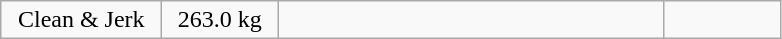<table class = "wikitable" style="text-align:center;">
<tr>
<td width=100>Clean & Jerk</td>
<td width=70>263.0 kg</td>
<td width=250 align=left></td>
<td width=70></td>
</tr>
</table>
